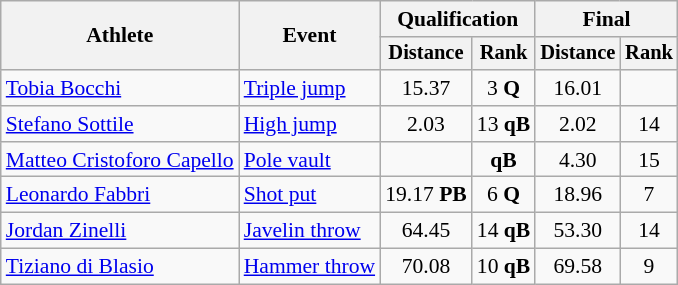<table class="wikitable" style="font-size:90%">
<tr>
<th rowspan=2>Athlete</th>
<th rowspan=2>Event</th>
<th colspan=2>Qualification</th>
<th colspan=2>Final</th>
</tr>
<tr style="font-size:95%">
<th>Distance</th>
<th>Rank</th>
<th>Distance</th>
<th>Rank</th>
</tr>
<tr align=center>
<td align=left><a href='#'>Tobia Bocchi</a></td>
<td align=left><a href='#'>Triple jump</a></td>
<td>15.37</td>
<td>3 <strong>Q</strong></td>
<td>16.01</td>
<td></td>
</tr>
<tr align=center>
<td align=left><a href='#'>Stefano Sottile</a></td>
<td align=left><a href='#'>High jump</a></td>
<td>2.03</td>
<td>13 <strong>qB</strong></td>
<td>2.02</td>
<td>14</td>
</tr>
<tr align=center>
<td align=left><a href='#'>Matteo Cristoforo Capello</a></td>
<td align=left><a href='#'>Pole vault</a></td>
<td></td>
<td><strong>qB</strong></td>
<td>4.30</td>
<td>15</td>
</tr>
<tr align=center>
<td align=left><a href='#'>Leonardo Fabbri</a></td>
<td align=left><a href='#'>Shot put</a></td>
<td>19.17 <strong>PB</strong></td>
<td>6 <strong>Q</strong></td>
<td>18.96</td>
<td>7</td>
</tr>
<tr align=center>
<td align=left><a href='#'>Jordan Zinelli</a></td>
<td align=left><a href='#'>Javelin throw</a></td>
<td>64.45</td>
<td>14 <strong>qB</strong></td>
<td>53.30</td>
<td>14</td>
</tr>
<tr align=center>
<td align=left><a href='#'>Tiziano di Blasio</a></td>
<td align=left><a href='#'>Hammer throw</a></td>
<td>70.08</td>
<td>10 <strong>qB</strong></td>
<td>69.58</td>
<td>9</td>
</tr>
</table>
